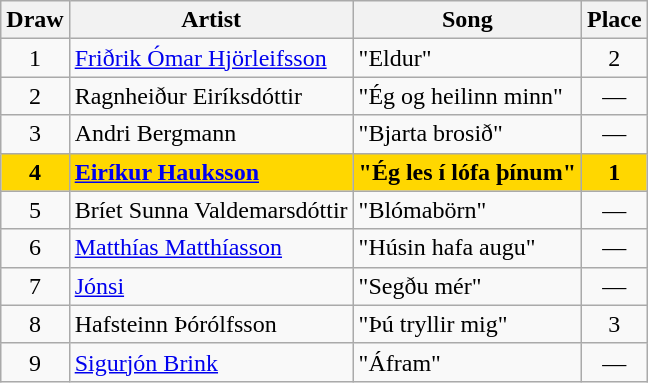<table class="sortable wikitable" style="margin: 1em auto 1em auto; text-align:center">
<tr>
<th>Draw</th>
<th>Artist</th>
<th>Song</th>
<th>Place</th>
</tr>
<tr>
<td>1</td>
<td align="left"><a href='#'>Friðrik Ómar Hjörleifsson</a></td>
<td align="left">"Eldur"</td>
<td>2</td>
</tr>
<tr>
<td>2</td>
<td align="left">Ragnheiður Eiríksdóttir</td>
<td align="left">"Ég og heilinn minn"</td>
<td data-sort-value="9">—</td>
</tr>
<tr>
<td>3</td>
<td align="left">Andri Bergmann</td>
<td align="left">"Bjarta brosið"</td>
<td data-sort-value="9">—</td>
</tr>
<tr style="font-weight:bold; background:gold;">
<td>4</td>
<td align="left"><a href='#'>Eiríkur Hauksson</a></td>
<td align="left">"Ég les í lófa þínum"</td>
<td>1</td>
</tr>
<tr>
<td>5</td>
<td align="left">Bríet Sunna Valdemarsdóttir</td>
<td align="left">"Blómabörn"</td>
<td data-sort-value="9">—</td>
</tr>
<tr>
<td>6</td>
<td align="left"><a href='#'>Matthías Matthíasson</a></td>
<td align="left">"Húsin hafa augu"</td>
<td data-sort-value="9">—</td>
</tr>
<tr>
<td>7</td>
<td align="left"><a href='#'>Jónsi</a></td>
<td align="left">"Segðu mér"</td>
<td data-sort-value="9">—</td>
</tr>
<tr>
<td>8</td>
<td align="left">Hafsteinn Þórólfsson</td>
<td align="left">"Þú tryllir mig"</td>
<td>3</td>
</tr>
<tr>
<td>9</td>
<td align="left"><a href='#'>Sigurjón Brink</a></td>
<td align="left">"Áfram"</td>
<td data-sort-value="9">—</td>
</tr>
</table>
